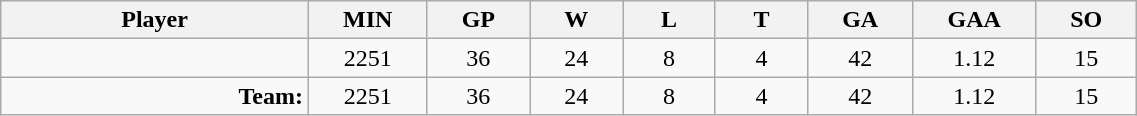<table class="wikitable sortable" width="60%">
<tr>
<th bgcolor="#DDDDFF" width="10%">Player</th>
<th width="3%" bgcolor="#DDDDFF" title="Minutes played">MIN</th>
<th width="3%" bgcolor="#DDDDFF" title="Games played in">GP</th>
<th width="3%" bgcolor="#DDDDFF" title="Games played in">W</th>
<th width="3%" bgcolor="#DDDDFF"title="Games played in">L</th>
<th width="3%" bgcolor="#DDDDFF" title="Ties">T</th>
<th width="3%" bgcolor="#DDDDFF" title="Goals against">GA</th>
<th width="3%" bgcolor="#DDDDFF" title="Goals against average">GAA</th>
<th width="3%" bgcolor="#DDDDFF"title="Shut-outs">SO</th>
</tr>
<tr align="center">
<td align="right"></td>
<td>2251</td>
<td>36</td>
<td>24</td>
<td>8</td>
<td>4</td>
<td>42</td>
<td>1.12</td>
<td>15</td>
</tr>
<tr align="center">
<td align="right"><strong>Team:</strong></td>
<td>2251</td>
<td>36</td>
<td>24</td>
<td>8</td>
<td>4</td>
<td>42</td>
<td>1.12</td>
<td>15</td>
</tr>
</table>
